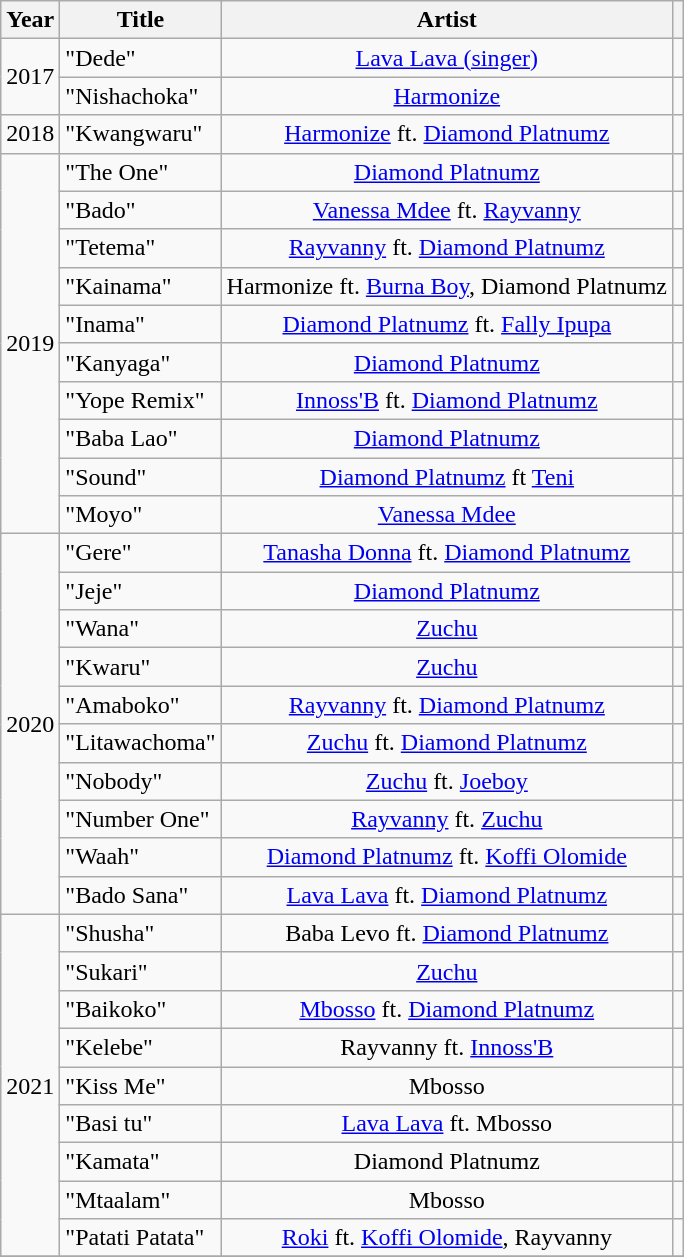<table class="wikitable sortable plainrowheaders" style="text-align:center;">
<tr>
<th scope="col">Year</th>
<th scope="col">Title</th>
<th scope="col">Artist</th>
<th scope="col" class="unsortable"></th>
</tr>
<tr>
<td rowspan=2>2017</td>
<td align="left">"Dede"</td>
<td><a href='#'>Lava Lava (singer)</a></td>
<td></td>
</tr>
<tr>
<td align="left">"Nishachoka"</td>
<td><a href='#'>Harmonize</a></td>
<td></td>
</tr>
<tr>
<td>2018</td>
<td align="left">"Kwangwaru"</td>
<td><a href='#'>Harmonize</a> ft. <a href='#'>Diamond Platnumz</a></td>
<td></td>
</tr>
<tr>
<td rowspan=10>2019</td>
<td align="left">"The One"</td>
<td><a href='#'>Diamond Platnumz</a></td>
<td></td>
</tr>
<tr>
<td align="left">"Bado"</td>
<td><a href='#'>Vanessa Mdee</a> ft. <a href='#'>Rayvanny</a></td>
<td></td>
</tr>
<tr>
<td align="left">"Tetema"</td>
<td><a href='#'>Rayvanny</a> ft. <a href='#'>Diamond Platnumz</a></td>
<td></td>
</tr>
<tr>
<td align="left">"Kainama"</td>
<td>Harmonize ft. <a href='#'>Burna Boy</a>, Diamond Platnumz</td>
<td></td>
</tr>
<tr>
<td align="left">"Inama"</td>
<td><a href='#'>Diamond Platnumz</a> ft. <a href='#'>Fally Ipupa</a></td>
<td></td>
</tr>
<tr>
<td align="left">"Kanyaga"</td>
<td><a href='#'>Diamond Platnumz</a></td>
<td></td>
</tr>
<tr>
<td align="left">"Yope Remix"</td>
<td><a href='#'>Innoss'B</a> ft. <a href='#'>Diamond Platnumz</a></td>
<td></td>
</tr>
<tr>
<td align="left">"Baba Lao"</td>
<td><a href='#'>Diamond Platnumz</a></td>
<td></td>
</tr>
<tr>
<td align="left">"Sound"</td>
<td><a href='#'>Diamond Platnumz</a> ft <a href='#'>Teni</a></td>
<td></td>
</tr>
<tr>
<td align="left">"Moyo"</td>
<td><a href='#'>Vanessa Mdee</a></td>
<td></td>
</tr>
<tr>
<td rowspan=10>2020</td>
<td align="left">"Gere"</td>
<td><a href='#'>Tanasha Donna</a> ft. <a href='#'>Diamond Platnumz</a></td>
<td></td>
</tr>
<tr>
<td align="left">"Jeje"</td>
<td><a href='#'>Diamond Platnumz</a></td>
<td></td>
</tr>
<tr>
<td align="left">"Wana"</td>
<td><a href='#'>Zuchu</a></td>
<td></td>
</tr>
<tr>
<td align="left">"Kwaru"</td>
<td><a href='#'>Zuchu</a></td>
<td></td>
</tr>
<tr>
<td align="left">"Amaboko"</td>
<td><a href='#'>Rayvanny</a> ft. <a href='#'>Diamond Platnumz</a></td>
<td></td>
</tr>
<tr>
<td align="left">"Litawachoma"</td>
<td><a href='#'>Zuchu</a> ft. <a href='#'>Diamond Platnumz</a></td>
<td></td>
</tr>
<tr>
<td align="left">"Nobody"</td>
<td><a href='#'>Zuchu</a> ft. <a href='#'>Joeboy</a></td>
<td></td>
</tr>
<tr>
<td align="left">"Number One"</td>
<td><a href='#'>Rayvanny</a> ft. <a href='#'>Zuchu</a></td>
<td></td>
</tr>
<tr>
<td align="left">"Waah"</td>
<td><a href='#'>Diamond Platnumz</a> ft. <a href='#'>Koffi Olomide</a></td>
<td></td>
</tr>
<tr>
<td align="left">"Bado Sana"</td>
<td><a href='#'>Lava Lava</a> ft. <a href='#'>Diamond Platnumz</a></td>
<td></td>
</tr>
<tr>
<td rowspan=9>2021</td>
<td align="left">"Shusha"</td>
<td>Baba Levo ft. <a href='#'>Diamond Platnumz</a></td>
<td></td>
</tr>
<tr>
<td align="left">"Sukari"</td>
<td><a href='#'>Zuchu</a></td>
<td></td>
</tr>
<tr>
<td align="left">"Baikoko"</td>
<td><a href='#'>Mbosso</a> ft. <a href='#'>Diamond Platnumz</a></td>
<td></td>
</tr>
<tr>
<td align="left">"Kelebe"</td>
<td>Rayvanny ft. <a href='#'>Innoss'B</a></td>
<td></td>
</tr>
<tr>
<td align="left">"Kiss Me"</td>
<td>Mbosso</td>
<td></td>
</tr>
<tr>
<td align="left">"Basi tu"</td>
<td><a href='#'>Lava Lava</a> ft. Mbosso</td>
<td></td>
</tr>
<tr>
<td align="left">"Kamata"</td>
<td>Diamond Platnumz</td>
<td></td>
</tr>
<tr>
<td align="left">"Mtaalam"</td>
<td>Mbosso</td>
<td></td>
</tr>
<tr>
<td align="left">"Patati Patata"</td>
<td><a href='#'>Roki</a> ft. <a href='#'>Koffi Olomide</a>, Rayvanny</td>
<td></td>
</tr>
<tr>
</tr>
</table>
